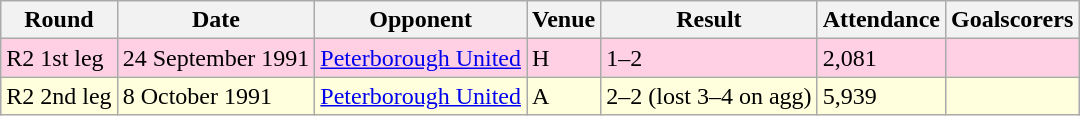<table class="wikitable">
<tr>
<th>Round</th>
<th>Date</th>
<th>Opponent</th>
<th>Venue</th>
<th>Result</th>
<th>Attendance</th>
<th>Goalscorers</th>
</tr>
<tr style="background-color: #ffd0e3;">
<td>R2 1st leg</td>
<td>24 September 1991</td>
<td><a href='#'>Peterborough United</a></td>
<td>H</td>
<td>1–2</td>
<td>2,081</td>
<td></td>
</tr>
<tr style="background-color: #ffffdd;">
<td>R2 2nd leg</td>
<td>8 October 1991</td>
<td><a href='#'>Peterborough United</a></td>
<td>A</td>
<td>2–2 (lost 3–4 on agg)</td>
<td>5,939</td>
<td></td>
</tr>
</table>
